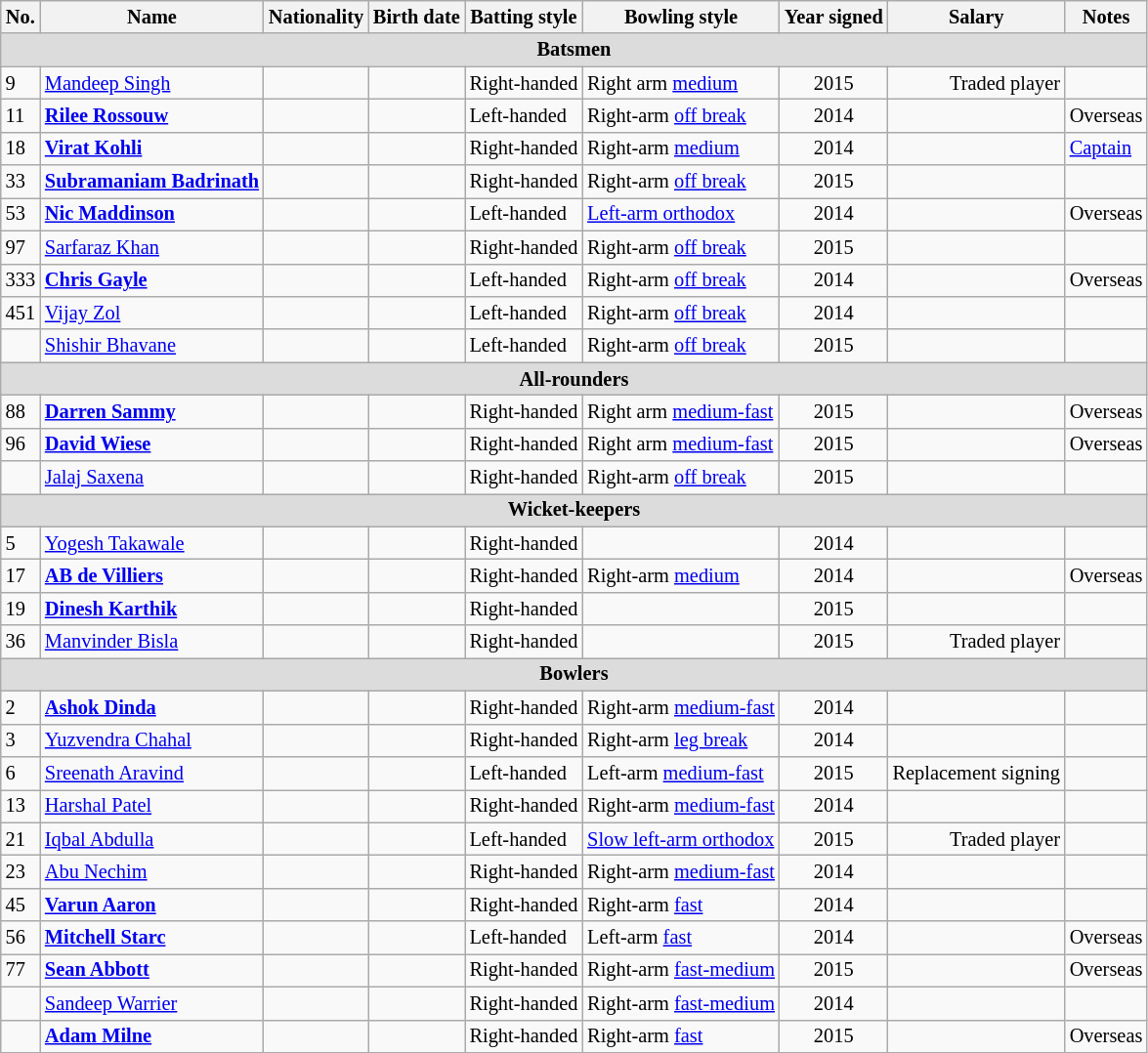<table class="wikitable"  style="font-size:85%;">
<tr>
<th>No.</th>
<th>Name</th>
<th>Nationality</th>
<th>Birth date</th>
<th>Batting style</th>
<th>Bowling style</th>
<th>Year signed</th>
<th>Salary</th>
<th>Notes</th>
</tr>
<tr>
<th colspan="9" style="background:#dcdcdc; text-align:center;">Batsmen</th>
</tr>
<tr>
<td>9</td>
<td><a href='#'>Mandeep Singh</a></td>
<td></td>
<td></td>
<td>Right-handed</td>
<td>Right arm <a href='#'>medium</a></td>
<td style="text-align:center;">2015</td>
<td style="text-align:right;">Traded player</td>
<td></td>
</tr>
<tr>
<td>11</td>
<td><strong><a href='#'>Rilee Rossouw</a></strong></td>
<td></td>
<td></td>
<td>Left-handed</td>
<td>Right-arm <a href='#'>off break</a></td>
<td style="text-align:center;">2014</td>
<td style="text-align:right;"></td>
<td>Overseas</td>
</tr>
<tr>
<td>18</td>
<td><strong><a href='#'>Virat Kohli</a></strong></td>
<td></td>
<td></td>
<td>Right-handed</td>
<td>Right-arm <a href='#'>medium</a></td>
<td style="text-align:center;">2014</td>
<td style="text-align:right;"></td>
<td><a href='#'>Captain</a></td>
</tr>
<tr>
<td>33</td>
<td><strong><a href='#'>Subramaniam Badrinath</a></strong></td>
<td></td>
<td></td>
<td>Right-handed</td>
<td>Right-arm <a href='#'>off break</a></td>
<td style="text-align:center;">2015</td>
<td style="text-align:right;"></td>
<td></td>
</tr>
<tr>
<td>53</td>
<td><strong><a href='#'>Nic Maddinson</a></strong></td>
<td></td>
<td></td>
<td>Left-handed</td>
<td><a href='#'>Left-arm orthodox</a></td>
<td style="text-align:center;">2014</td>
<td style="text-align:right;"></td>
<td>Overseas</td>
</tr>
<tr>
<td>97</td>
<td><a href='#'>Sarfaraz Khan</a></td>
<td></td>
<td></td>
<td>Right-handed</td>
<td>Right-arm <a href='#'>off break</a></td>
<td style="text-align:center;">2015</td>
<td style="text-align:right;"></td>
<td></td>
</tr>
<tr>
<td>333</td>
<td><strong><a href='#'>Chris Gayle</a></strong></td>
<td></td>
<td></td>
<td>Left-handed</td>
<td>Right-arm <a href='#'>off break</a></td>
<td style="text-align:center;">2014</td>
<td style="text-align:right;"></td>
<td>Overseas</td>
</tr>
<tr>
<td>451</td>
<td><a href='#'>Vijay Zol</a></td>
<td></td>
<td></td>
<td>Left-handed</td>
<td>Right-arm <a href='#'>off break</a></td>
<td style="text-align:center;">2014</td>
<td style="text-align:right;"></td>
<td></td>
</tr>
<tr>
<td></td>
<td><a href='#'>Shishir Bhavane</a></td>
<td></td>
<td></td>
<td>Left-handed</td>
<td>Right-arm <a href='#'>off break</a></td>
<td style="text-align:center;">2015</td>
<td style="text-align:right;"></td>
<td></td>
</tr>
<tr>
<th colspan="9"  style="background:#dcdcdc; text-align:center;">All-rounders</th>
</tr>
<tr>
<td>88</td>
<td><strong><a href='#'>Darren Sammy</a></strong></td>
<td></td>
<td></td>
<td>Right-handed</td>
<td>Right arm <a href='#'>medium-fast</a></td>
<td style="text-align:center;">2015</td>
<td style="text-align:right;"></td>
<td>Overseas</td>
</tr>
<tr>
<td>96</td>
<td><strong><a href='#'>David Wiese</a></strong></td>
<td></td>
<td></td>
<td>Right-handed</td>
<td>Right arm <a href='#'>medium-fast</a></td>
<td style="text-align:center;">2015</td>
<td style="text-align:right;"></td>
<td>Overseas</td>
</tr>
<tr>
<td></td>
<td><a href='#'>Jalaj Saxena</a></td>
<td></td>
<td></td>
<td>Right-handed</td>
<td>Right-arm <a href='#'>off break</a></td>
<td style="text-align:center;">2015</td>
<td style="text-align:right;"></td>
<td></td>
</tr>
<tr>
<th colspan="9"  style="background:#dcdcdc; text-align:center;">Wicket-keepers</th>
</tr>
<tr>
<td>5</td>
<td><a href='#'>Yogesh Takawale</a></td>
<td></td>
<td></td>
<td>Right-handed</td>
<td></td>
<td style="text-align:center;">2014</td>
<td style="text-align:right;"></td>
<td></td>
</tr>
<tr>
<td>17</td>
<td><strong><a href='#'>AB de Villiers</a></strong></td>
<td></td>
<td></td>
<td>Right-handed</td>
<td>Right-arm <a href='#'>medium</a></td>
<td style="text-align:center;">2014</td>
<td style="text-align:right;"></td>
<td>Overseas</td>
</tr>
<tr>
<td>19</td>
<td><strong><a href='#'>Dinesh Karthik</a></strong></td>
<td></td>
<td></td>
<td>Right-handed</td>
<td></td>
<td style="text-align:center;">2015</td>
<td style="text-align:right;"></td>
<td></td>
</tr>
<tr>
<td>36</td>
<td><a href='#'>Manvinder Bisla</a></td>
<td></td>
<td></td>
<td>Right-handed</td>
<td></td>
<td style="text-align:center;">2015</td>
<td style="text-align:right;">Traded player</td>
<td></td>
</tr>
<tr>
<th colspan="9"  style="background:#dcdcdc; text-align:center;">Bowlers</th>
</tr>
<tr>
<td>2</td>
<td><strong><a href='#'>Ashok Dinda</a></strong></td>
<td></td>
<td></td>
<td>Right-handed</td>
<td>Right-arm <a href='#'>medium-fast</a></td>
<td style="text-align:center;">2014</td>
<td style="text-align:right;"></td>
<td></td>
</tr>
<tr>
<td>3</td>
<td><a href='#'>Yuzvendra Chahal</a></td>
<td></td>
<td></td>
<td>Right-handed</td>
<td>Right-arm <a href='#'>leg break</a></td>
<td style="text-align:center;">2014</td>
<td style="text-align:right;"></td>
<td></td>
</tr>
<tr>
<td>6</td>
<td><a href='#'>Sreenath Aravind</a></td>
<td></td>
<td></td>
<td>Left-handed</td>
<td>Left-arm <a href='#'>medium-fast</a></td>
<td style="text-align:center;">2015</td>
<td style="text-align:right;">Replacement signing</td>
<td></td>
</tr>
<tr>
<td>13</td>
<td><a href='#'>Harshal Patel</a></td>
<td></td>
<td></td>
<td>Right-handed</td>
<td>Right-arm <a href='#'>medium-fast</a></td>
<td style="text-align:center;">2014</td>
<td style="text-align:right;"></td>
<td></td>
</tr>
<tr>
<td>21</td>
<td><a href='#'>Iqbal Abdulla</a></td>
<td></td>
<td></td>
<td>Left-handed</td>
<td><a href='#'>Slow left-arm orthodox</a></td>
<td style="text-align:center;">2015</td>
<td style="text-align:right;">Traded player</td>
<td></td>
</tr>
<tr>
<td>23</td>
<td><a href='#'>Abu Nechim</a></td>
<td></td>
<td></td>
<td>Right-handed</td>
<td>Right-arm <a href='#'>medium-fast</a></td>
<td style="text-align:center;">2014</td>
<td style="text-align:right;"></td>
<td></td>
</tr>
<tr>
<td>45</td>
<td><strong><a href='#'>Varun Aaron</a></strong></td>
<td></td>
<td></td>
<td>Right-handed</td>
<td>Right-arm <a href='#'>fast</a></td>
<td style="text-align:center;">2014</td>
<td style="text-align:right;"></td>
<td></td>
</tr>
<tr>
<td>56</td>
<td><strong><a href='#'>Mitchell Starc</a></strong></td>
<td></td>
<td></td>
<td>Left-handed</td>
<td>Left-arm <a href='#'>fast</a></td>
<td style="text-align:center;">2014</td>
<td style="text-align:right;"></td>
<td>Overseas</td>
</tr>
<tr>
<td>77</td>
<td><strong><a href='#'>Sean Abbott</a></strong></td>
<td></td>
<td></td>
<td>Right-handed</td>
<td>Right-arm <a href='#'>fast-medium</a></td>
<td style="text-align:center;">2015</td>
<td style="text-align:right;"></td>
<td>Overseas</td>
</tr>
<tr>
<td></td>
<td><a href='#'>Sandeep Warrier</a></td>
<td></td>
<td></td>
<td>Right-handed</td>
<td>Right-arm <a href='#'>fast-medium</a></td>
<td style="text-align:center;">2014</td>
<td style="text-align:right;"></td>
<td></td>
</tr>
<tr>
<td></td>
<td><strong><a href='#'>Adam Milne</a></strong></td>
<td></td>
<td></td>
<td>Right-handed</td>
<td>Right-arm <a href='#'>fast</a></td>
<td style="text-align:center;">2015</td>
<td style="text-align:right;"></td>
<td>Overseas</td>
</tr>
</table>
